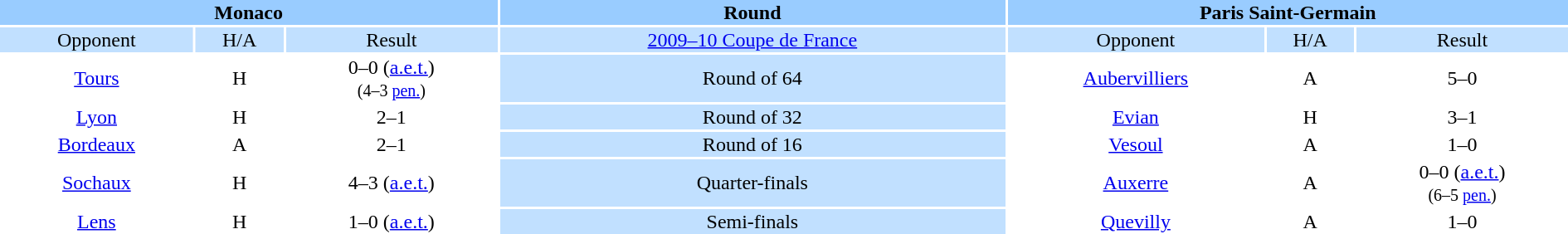<table width="100%" style="text-align:center">
<tr valign=top bgcolor=#99ccff>
<th colspan=3 style="width:1*">Monaco</th>
<th><strong>Round</strong></th>
<th colspan=3 style="width:1*">Paris Saint-Germain</th>
</tr>
<tr valign=top bgcolor=#c1e0ff>
<td>Opponent</td>
<td>H/A</td>
<td>Result</td>
<td bgcolor=#c1e0ff><a href='#'>2009–10 Coupe de France</a></td>
<td>Opponent</td>
<td>H/A</td>
<td>Result</td>
</tr>
<tr>
<td><a href='#'>Tours</a></td>
<td>H</td>
<td>0–0 (<a href='#'>a.e.t.</a>) <br> <small>(4–3 <a href='#'>pen.</a>)</small></td>
<td bgcolor=#c1e0ff>Round of 64</td>
<td><a href='#'>Aubervilliers</a></td>
<td>A</td>
<td>5–0</td>
</tr>
<tr>
<td><a href='#'>Lyon</a></td>
<td>H</td>
<td>2–1</td>
<td bgcolor=#c1e0ff>Round of 32</td>
<td><a href='#'>Evian</a></td>
<td>H</td>
<td>3–1</td>
</tr>
<tr>
<td><a href='#'>Bordeaux</a></td>
<td>A</td>
<td>2–1</td>
<td bgcolor=#c1e0ff>Round of 16</td>
<td><a href='#'>Vesoul</a></td>
<td>A</td>
<td>1–0</td>
</tr>
<tr>
<td><a href='#'>Sochaux</a></td>
<td>H</td>
<td>4–3 (<a href='#'>a.e.t.</a>)</td>
<td bgcolor=#c1e0ff>Quarter-finals</td>
<td><a href='#'>Auxerre</a></td>
<td>A</td>
<td>0–0 (<a href='#'>a.e.t.</a>) <br> <small>(6–5 <a href='#'>pen.</a>)</small></td>
</tr>
<tr>
<td><a href='#'>Lens</a></td>
<td>H</td>
<td>1–0 (<a href='#'>a.e.t.</a>)</td>
<td bgcolor=#c1e0ff>Semi-finals</td>
<td><a href='#'>Quevilly</a></td>
<td>A</td>
<td>1–0</td>
</tr>
</table>
